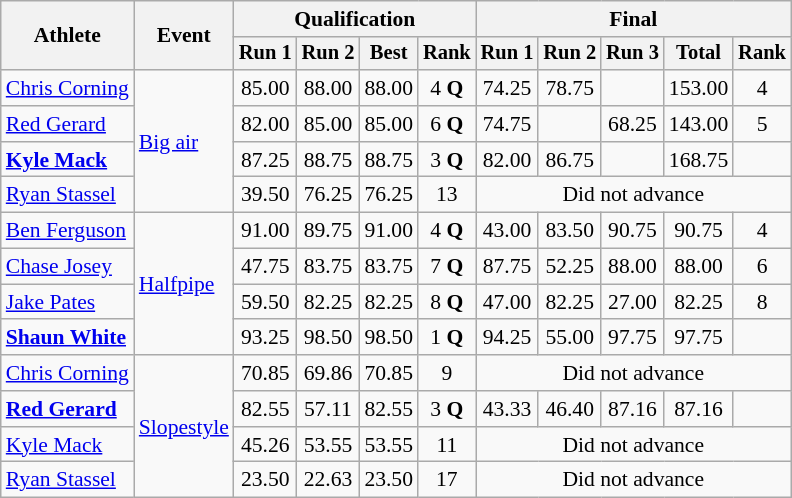<table class=wikitable style=font-size:90%;text-align:center>
<tr>
<th rowspan=2>Athlete</th>
<th rowspan=2>Event</th>
<th colspan=4>Qualification</th>
<th colspan=5>Final</th>
</tr>
<tr style=font-size:95%>
<th>Run 1</th>
<th>Run 2</th>
<th>Best</th>
<th>Rank</th>
<th>Run 1</th>
<th>Run 2</th>
<th>Run 3</th>
<th>Total</th>
<th>Rank</th>
</tr>
<tr>
<td align=left><a href='#'>Chris Corning</a></td>
<td style="text-align:left;" rowspan="4"><a href='#'>Big air</a></td>
<td>85.00</td>
<td>88.00</td>
<td>88.00</td>
<td>4 <strong>Q</strong></td>
<td>74.25</td>
<td>78.75</td>
<td></td>
<td>153.00</td>
<td>4</td>
</tr>
<tr>
<td align=left><a href='#'>Red Gerard</a></td>
<td>82.00</td>
<td>85.00</td>
<td>85.00</td>
<td>6 <strong>Q</strong></td>
<td>74.75</td>
<td></td>
<td>68.25</td>
<td>143.00</td>
<td>5</td>
</tr>
<tr>
<td align=left><strong><a href='#'>Kyle Mack</a></strong></td>
<td>87.25</td>
<td>88.75</td>
<td>88.75</td>
<td>3 <strong>Q</strong></td>
<td>82.00</td>
<td>86.75</td>
<td></td>
<td>168.75</td>
<td></td>
</tr>
<tr>
<td align=left><a href='#'>Ryan Stassel</a></td>
<td>39.50</td>
<td>76.25</td>
<td>76.25</td>
<td>13</td>
<td colspan=5>Did not advance</td>
</tr>
<tr>
<td align=left><a href='#'>Ben Ferguson</a></td>
<td style="text-align:left;" rowspan="4"><a href='#'>Halfpipe</a></td>
<td>91.00</td>
<td>89.75</td>
<td>91.00</td>
<td>4 <strong>Q</strong></td>
<td>43.00</td>
<td>83.50</td>
<td>90.75</td>
<td>90.75</td>
<td>4</td>
</tr>
<tr>
<td align=left><a href='#'>Chase Josey</a></td>
<td>47.75</td>
<td>83.75</td>
<td>83.75</td>
<td>7 <strong>Q</strong></td>
<td>87.75</td>
<td>52.25</td>
<td>88.00</td>
<td>88.00</td>
<td>6</td>
</tr>
<tr>
<td align=left><a href='#'>Jake Pates</a></td>
<td>59.50</td>
<td>82.25</td>
<td>82.25</td>
<td>8 <strong>Q</strong></td>
<td>47.00</td>
<td>82.25</td>
<td>27.00</td>
<td>82.25</td>
<td>8</td>
</tr>
<tr>
<td align=left><strong><a href='#'>Shaun White</a></strong></td>
<td>93.25</td>
<td>98.50</td>
<td>98.50</td>
<td>1 <strong>Q</strong></td>
<td>94.25</td>
<td>55.00</td>
<td>97.75</td>
<td>97.75</td>
<td></td>
</tr>
<tr>
<td align=left><a href='#'>Chris Corning</a></td>
<td style="text-align:left;" rowspan="4"><a href='#'>Slopestyle</a></td>
<td>70.85</td>
<td>69.86</td>
<td>70.85</td>
<td>9</td>
<td colspan=5>Did not advance</td>
</tr>
<tr>
<td align=left><strong><a href='#'>Red Gerard</a></strong></td>
<td>82.55</td>
<td>57.11</td>
<td>82.55</td>
<td>3 <strong>Q</strong></td>
<td>43.33</td>
<td>46.40</td>
<td>87.16</td>
<td>87.16</td>
<td></td>
</tr>
<tr>
<td align=left><a href='#'>Kyle Mack</a></td>
<td>45.26</td>
<td>53.55</td>
<td>53.55</td>
<td>11</td>
<td colspan=5>Did not advance</td>
</tr>
<tr>
<td align=left><a href='#'>Ryan Stassel</a></td>
<td>23.50</td>
<td>22.63</td>
<td>23.50</td>
<td>17</td>
<td colspan=5>Did not advance</td>
</tr>
</table>
